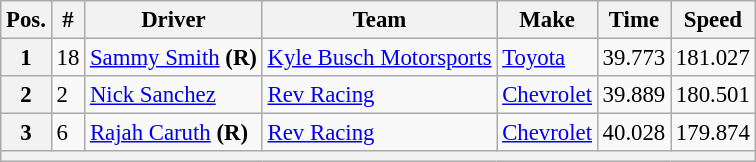<table class="wikitable" style="font-size:95%">
<tr>
<th>Pos.</th>
<th>#</th>
<th>Driver</th>
<th>Team</th>
<th>Make</th>
<th>Time</th>
<th>Speed</th>
</tr>
<tr>
<th>1</th>
<td>18</td>
<td><a href='#'>Sammy Smith</a> <strong>(R)</strong></td>
<td><a href='#'>Kyle Busch Motorsports</a></td>
<td><a href='#'>Toyota</a></td>
<td>39.773</td>
<td>181.027</td>
</tr>
<tr>
<th>2</th>
<td>2</td>
<td><a href='#'>Nick Sanchez</a></td>
<td><a href='#'>Rev Racing</a></td>
<td><a href='#'>Chevrolet</a></td>
<td>39.889</td>
<td>180.501</td>
</tr>
<tr>
<th>3</th>
<td>6</td>
<td><a href='#'>Rajah Caruth</a> <strong>(R)</strong></td>
<td><a href='#'>Rev Racing</a></td>
<td><a href='#'>Chevrolet</a></td>
<td>40.028</td>
<td>179.874</td>
</tr>
<tr>
<th colspan="7"></th>
</tr>
</table>
